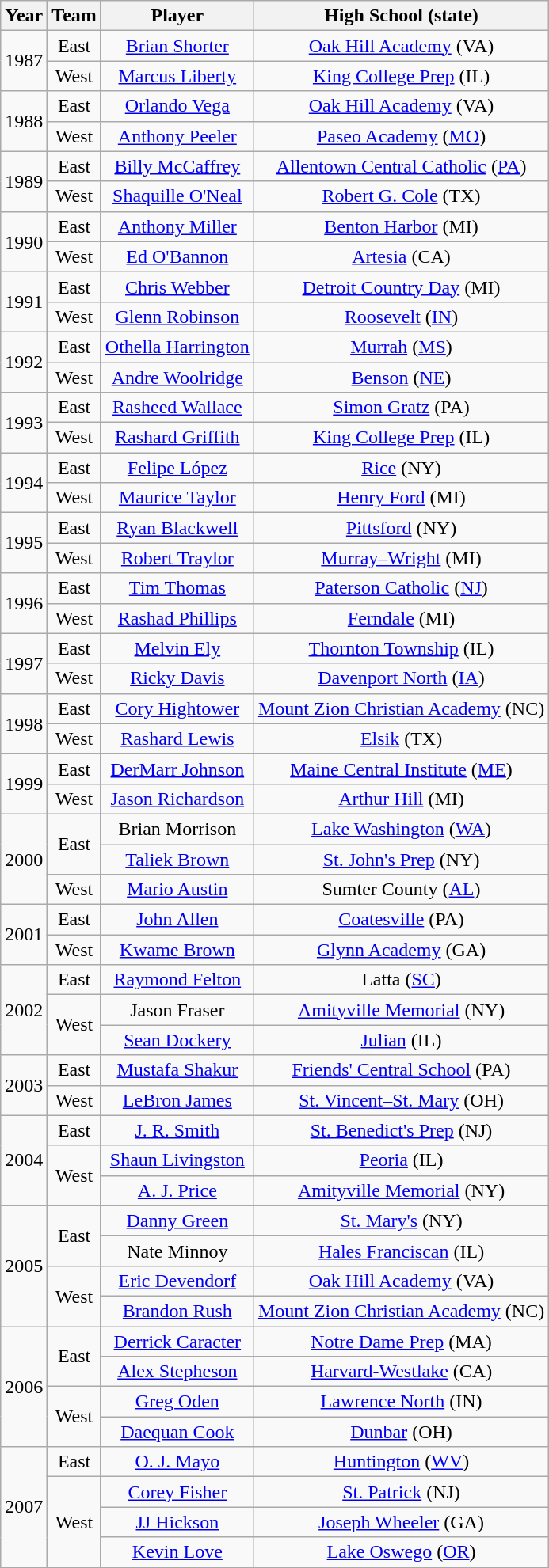<table class="wikitable sortable" style="text-align:center;">
<tr>
<th>Year</th>
<th>Team</th>
<th>Player</th>
<th>High School (state)</th>
</tr>
<tr>
<td rowspan=2>1987</td>
<td>East</td>
<td><a href='#'>Brian Shorter</a></td>
<td><a href='#'>Oak Hill Academy</a> (VA)</td>
</tr>
<tr>
<td>West</td>
<td><a href='#'>Marcus Liberty</a></td>
<td><a href='#'>King College Prep</a> (IL)</td>
</tr>
<tr>
<td rowspan=2>1988</td>
<td>East</td>
<td><a href='#'>Orlando Vega</a></td>
<td><a href='#'>Oak Hill Academy</a> (VA)</td>
</tr>
<tr>
<td>West</td>
<td><a href='#'>Anthony Peeler</a></td>
<td><a href='#'>Paseo Academy</a> (<a href='#'>MO</a>)</td>
</tr>
<tr>
<td rowspan=2>1989</td>
<td>East</td>
<td><a href='#'>Billy McCaffrey</a></td>
<td><a href='#'>Allentown Central Catholic</a> (<a href='#'>PA</a>)</td>
</tr>
<tr>
<td>West</td>
<td><a href='#'>Shaquille O'Neal</a></td>
<td><a href='#'>Robert G. Cole</a> (TX)</td>
</tr>
<tr>
<td rowspan=2>1990</td>
<td>East</td>
<td><a href='#'>Anthony Miller</a></td>
<td><a href='#'>Benton Harbor</a> (MI)</td>
</tr>
<tr>
<td>West</td>
<td><a href='#'>Ed O'Bannon</a></td>
<td><a href='#'>Artesia</a> (CA)</td>
</tr>
<tr>
<td rowspan=2>1991</td>
<td>East</td>
<td><a href='#'>Chris Webber</a></td>
<td><a href='#'>Detroit Country Day</a> (MI)</td>
</tr>
<tr>
<td>West</td>
<td><a href='#'>Glenn Robinson</a></td>
<td><a href='#'>Roosevelt</a> (<a href='#'>IN</a>)</td>
</tr>
<tr>
<td rowspan=2>1992</td>
<td>East</td>
<td><a href='#'>Othella Harrington</a></td>
<td><a href='#'>Murrah</a> (<a href='#'>MS</a>)</td>
</tr>
<tr>
<td>West</td>
<td><a href='#'>Andre Woolridge</a></td>
<td><a href='#'>Benson</a> (<a href='#'>NE</a>)</td>
</tr>
<tr>
<td rowspan=2>1993</td>
<td>East</td>
<td><a href='#'>Rasheed Wallace</a></td>
<td><a href='#'>Simon Gratz</a> (PA)</td>
</tr>
<tr>
<td>West</td>
<td><a href='#'>Rashard Griffith</a></td>
<td><a href='#'>King College Prep</a> (IL)</td>
</tr>
<tr>
<td rowspan=2>1994</td>
<td>East</td>
<td><a href='#'>Felipe López</a></td>
<td><a href='#'>Rice</a> (NY)</td>
</tr>
<tr>
<td>West</td>
<td><a href='#'>Maurice Taylor</a></td>
<td><a href='#'>Henry Ford</a> (MI)</td>
</tr>
<tr>
<td rowspan=2>1995</td>
<td>East</td>
<td><a href='#'>Ryan Blackwell</a></td>
<td><a href='#'>Pittsford</a> (NY)</td>
</tr>
<tr>
<td>West</td>
<td><a href='#'>Robert Traylor</a></td>
<td><a href='#'>Murray–Wright</a> (MI)</td>
</tr>
<tr>
<td rowspan=2>1996</td>
<td>East</td>
<td><a href='#'>Tim Thomas</a></td>
<td><a href='#'>Paterson Catholic</a> (<a href='#'>NJ</a>)</td>
</tr>
<tr>
<td>West</td>
<td><a href='#'>Rashad Phillips</a></td>
<td><a href='#'>Ferndale</a> (MI)</td>
</tr>
<tr>
<td rowspan=2>1997</td>
<td>East</td>
<td><a href='#'>Melvin Ely</a></td>
<td><a href='#'>Thornton Township</a> (IL)</td>
</tr>
<tr>
<td>West</td>
<td><a href='#'>Ricky Davis</a></td>
<td><a href='#'>Davenport North</a> (<a href='#'>IA</a>)</td>
</tr>
<tr>
<td rowspan=2>1998</td>
<td>East</td>
<td><a href='#'>Cory Hightower</a></td>
<td><a href='#'>Mount Zion Christian Academy</a> (NC)</td>
</tr>
<tr>
<td>West</td>
<td><a href='#'>Rashard Lewis</a></td>
<td><a href='#'>Elsik</a> (TX)</td>
</tr>
<tr>
<td rowspan=2>1999</td>
<td>East</td>
<td><a href='#'>DerMarr Johnson</a></td>
<td><a href='#'>Maine Central Institute</a> (<a href='#'>ME</a>)</td>
</tr>
<tr>
<td>West</td>
<td><a href='#'>Jason Richardson</a></td>
<td><a href='#'>Arthur Hill</a> (MI)</td>
</tr>
<tr>
<td rowspan=3>2000</td>
<td rowspan=2>East</td>
<td>Brian Morrison</td>
<td><a href='#'>Lake Washington</a> (<a href='#'>WA</a>)</td>
</tr>
<tr>
<td><a href='#'>Taliek Brown</a></td>
<td><a href='#'>St. John's Prep</a> (NY)</td>
</tr>
<tr>
<td>West</td>
<td><a href='#'>Mario Austin</a></td>
<td>Sumter County (<a href='#'>AL</a>)</td>
</tr>
<tr>
<td rowspan=2>2001</td>
<td>East</td>
<td><a href='#'>John Allen</a></td>
<td><a href='#'>Coatesville</a> (PA)</td>
</tr>
<tr>
<td>West</td>
<td><a href='#'>Kwame Brown</a></td>
<td><a href='#'>Glynn Academy</a> (GA)</td>
</tr>
<tr>
<td rowspan=3>2002</td>
<td>East</td>
<td><a href='#'>Raymond Felton</a></td>
<td>Latta (<a href='#'>SC</a>)</td>
</tr>
<tr>
<td rowspan=2>West</td>
<td>Jason Fraser</td>
<td><a href='#'>Amityville Memorial</a> (NY)</td>
</tr>
<tr>
<td><a href='#'>Sean Dockery</a></td>
<td><a href='#'>Julian</a> (IL)</td>
</tr>
<tr>
<td rowspan=2>2003</td>
<td>East</td>
<td><a href='#'>Mustafa Shakur</a></td>
<td><a href='#'>Friends' Central School</a> (PA)</td>
</tr>
<tr>
<td>West</td>
<td><a href='#'>LeBron James</a></td>
<td><a href='#'>St. Vincent–St. Mary</a> (OH)</td>
</tr>
<tr>
<td rowspan=3>2004</td>
<td>East</td>
<td><a href='#'>J. R. Smith</a></td>
<td><a href='#'>St. Benedict's Prep</a> (NJ)</td>
</tr>
<tr>
<td rowspan=2>West</td>
<td><a href='#'>Shaun Livingston</a></td>
<td><a href='#'>Peoria</a> (IL)</td>
</tr>
<tr>
<td><a href='#'>A. J. Price</a></td>
<td><a href='#'>Amityville Memorial</a> (NY)</td>
</tr>
<tr>
<td rowspan=4>2005</td>
<td rowspan=2>East</td>
<td><a href='#'>Danny Green</a></td>
<td><a href='#'>St. Mary's</a> (NY)</td>
</tr>
<tr>
<td>Nate Minnoy</td>
<td><a href='#'>Hales Franciscan</a> (IL)</td>
</tr>
<tr>
<td rowspan=2>West</td>
<td><a href='#'>Eric Devendorf</a></td>
<td><a href='#'>Oak Hill Academy</a> (VA)</td>
</tr>
<tr>
<td><a href='#'>Brandon Rush</a></td>
<td><a href='#'>Mount Zion Christian Academy</a> (NC)</td>
</tr>
<tr>
<td rowspan=4>2006</td>
<td rowspan=2>East</td>
<td><a href='#'>Derrick Caracter</a></td>
<td><a href='#'>Notre Dame Prep</a> (MA)</td>
</tr>
<tr>
<td><a href='#'>Alex Stepheson</a></td>
<td><a href='#'>Harvard-Westlake</a> (CA)</td>
</tr>
<tr>
<td rowspan=2>West</td>
<td><a href='#'>Greg Oden</a></td>
<td><a href='#'>Lawrence North</a> (IN)</td>
</tr>
<tr>
<td><a href='#'>Daequan Cook</a></td>
<td><a href='#'>Dunbar</a> (OH)</td>
</tr>
<tr>
<td rowspan=4>2007</td>
<td>East</td>
<td><a href='#'>O. J. Mayo</a></td>
<td><a href='#'>Huntington</a> (<a href='#'>WV</a>)</td>
</tr>
<tr>
<td rowspan=3>West</td>
<td><a href='#'>Corey Fisher</a></td>
<td><a href='#'>St. Patrick</a> (NJ)</td>
</tr>
<tr>
<td><a href='#'>JJ Hickson</a></td>
<td><a href='#'>Joseph Wheeler</a> (GA)</td>
</tr>
<tr>
<td><a href='#'>Kevin Love</a></td>
<td><a href='#'>Lake Oswego</a> (<a href='#'>OR</a>)</td>
</tr>
</table>
